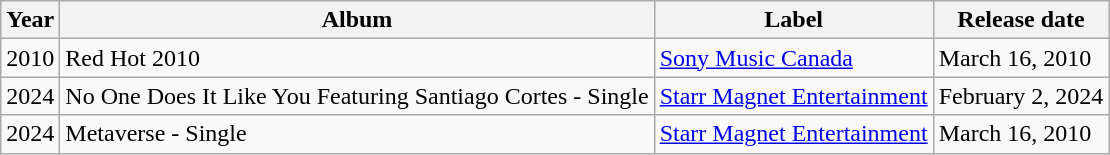<table class="wikitable">
<tr>
<th>Year</th>
<th>Album</th>
<th>Label</th>
<th>Release date</th>
</tr>
<tr>
<td>2010</td>
<td>Red Hot 2010</td>
<td><a href='#'>Sony Music Canada</a></td>
<td>March 16, 2010</td>
</tr>
<tr>
<td>2024</td>
<td>No One Does It Like You Featuring Santiago Cortes - Single</td>
<td><a href='#'>Starr Magnet Entertainment</a></td>
<td>February 2, 2024</td>
</tr>
<tr>
<td>2024</td>
<td>Metaverse - Single</td>
<td><a href='#'>Starr Magnet Entertainment</a></td>
<td>March 16, 2010</td>
</tr>
</table>
